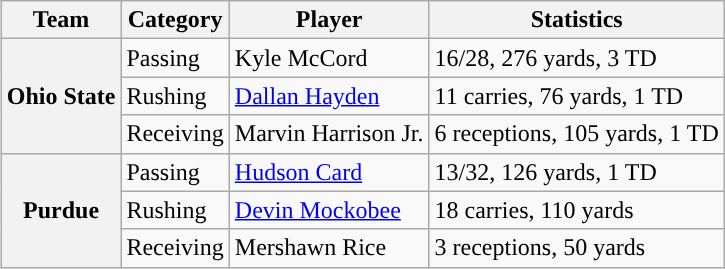<table class="wikitable" style="float:right">
<tr>
<th>Team</th>
<th>Category</th>
<th>Player</th>
<th>Statistics</th>
</tr>
<tr>
<th rowspan=3>Ohio State</th>
<td>Passing</td>
<td>Kyle McCord</td>
<td>16/28, 276 yards, 3 TD</td>
</tr>
<tr>
<td>Rushing</td>
<td><a href='#'>Dallan Hayden</a></td>
<td>11 carries, 76 yards, 1 TD</td>
</tr>
<tr>
<td>Receiving</td>
<td>Marvin Harrison Jr.</td>
<td>6 receptions, 105 yards, 1 TD</td>
</tr>
<tr>
<th rowspan=3>Purdue</th>
<td>Passing</td>
<td><a href='#'>Hudson Card</a></td>
<td>13/32, 126 yards, 1 TD</td>
</tr>
<tr>
<td>Rushing</td>
<td><a href='#'>Devin Mockobee</a></td>
<td>18 carries, 110 yards</td>
</tr>
<tr>
<td>Receiving</td>
<td>Mershawn Rice</td>
<td>3 receptions, 50 yards</td>
</tr>
</table>
